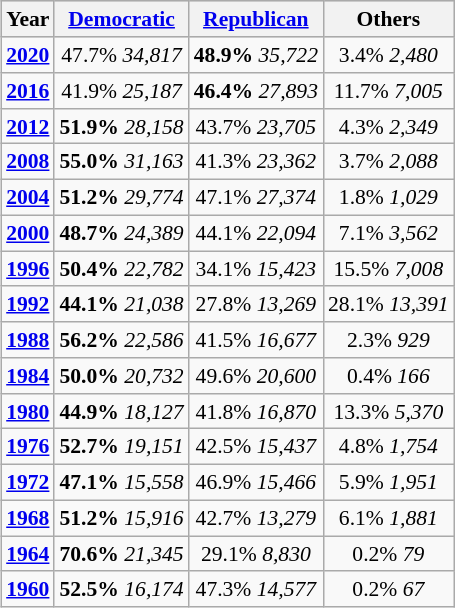<table class="wikitable" style="float:right; font-size:90%;">
<tr style="background:lightgrey;">
<th>Year</th>
<th><a href='#'>Democratic</a></th>
<th><a href='#'>Republican</a></th>
<th>Others</th>
</tr>
<tr>
<td align="center" ><strong><a href='#'>2020</a></strong></td>
<td align="center" >47.7% <em>34,817</em></td>
<td align="center" ><strong>48.9%</strong> <em>35,722</em></td>
<td align="center" >3.4% <em>2,480</em></td>
</tr>
<tr>
<td align="center" ><strong><a href='#'>2016</a></strong></td>
<td align="center" >41.9% <em>25,187</em></td>
<td align="center" ><strong>46.4%</strong> <em>27,893</em></td>
<td align="center" >11.7% <em>7,005</em></td>
</tr>
<tr>
<td align="center" ><strong><a href='#'>2012</a></strong></td>
<td align="center" ><strong>51.9%</strong> <em>28,158</em></td>
<td align="center" >43.7% <em>23,705</em></td>
<td align="center" >4.3% <em>2,349</em></td>
</tr>
<tr>
<td align="center" ><strong><a href='#'>2008</a></strong></td>
<td align="center" ><strong>55.0%</strong> <em>31,163</em></td>
<td align="center" >41.3% <em>23,362</em></td>
<td align="center" >3.7% <em>2,088</em></td>
</tr>
<tr>
<td align="center" ><strong><a href='#'>2004</a></strong></td>
<td align="center" ><strong>51.2%</strong> <em>29,774</em></td>
<td align="center" >47.1% <em>27,374</em></td>
<td align="center" >1.8% <em>1,029</em></td>
</tr>
<tr>
<td align="center" ><strong><a href='#'>2000</a></strong></td>
<td align="center" ><strong>48.7%</strong> <em>24,389</em></td>
<td align="center" >44.1% <em>22,094</em></td>
<td align="center" >7.1% <em>3,562</em></td>
</tr>
<tr>
<td align="center" ><strong><a href='#'>1996</a></strong></td>
<td align="center" ><strong>50.4%</strong> <em>22,782</em></td>
<td align="center" >34.1% <em>15,423</em></td>
<td align="center" >15.5% <em>7,008</em></td>
</tr>
<tr>
<td align="center" ><strong><a href='#'>1992</a></strong></td>
<td align="center" ><strong>44.1%</strong> <em>21,038</em></td>
<td align="center" >27.8% <em>13,269</em></td>
<td align="center" >28.1% <em>13,391</em></td>
</tr>
<tr>
<td align="center" ><strong><a href='#'>1988</a></strong></td>
<td align="center" ><strong>56.2%</strong> <em>22,586</em></td>
<td align="center" >41.5% <em>16,677</em></td>
<td align="center" >2.3% <em>929</em></td>
</tr>
<tr>
<td align="center" ><strong><a href='#'>1984</a></strong></td>
<td align="center" ><strong>50.0%</strong> <em>20,732</em></td>
<td align="center" >49.6% <em>20,600</em></td>
<td align="center" >0.4% <em>166</em></td>
</tr>
<tr>
<td align="center" ><strong><a href='#'>1980</a></strong></td>
<td align="center" ><strong>44.9%</strong> <em>18,127</em></td>
<td align="center" >41.8% <em>16,870</em></td>
<td align="center" >13.3% <em>5,370</em></td>
</tr>
<tr>
<td align="center" ><strong><a href='#'>1976</a></strong></td>
<td align="center" ><strong>52.7%</strong> <em>19,151</em></td>
<td align="center" >42.5% <em>15,437</em></td>
<td align="center" >4.8% <em>1,754</em></td>
</tr>
<tr>
<td align="center" ><strong><a href='#'>1972</a></strong></td>
<td align="center" ><strong>47.1%</strong> <em>15,558</em></td>
<td align="center" >46.9% <em>15,466</em></td>
<td align="center" >5.9% <em>1,951</em></td>
</tr>
<tr>
<td align="center" ><strong><a href='#'>1968</a></strong></td>
<td align="center" ><strong>51.2%</strong> <em>15,916</em></td>
<td align="center" >42.7% <em>13,279</em></td>
<td align="center" >6.1% <em>1,881</em></td>
</tr>
<tr>
<td align="center" ><strong><a href='#'>1964</a></strong></td>
<td align="center" ><strong>70.6%</strong> <em>21,345</em></td>
<td align="center" >29.1% <em>8,830</em></td>
<td align="center" >0.2% <em>79</em></td>
</tr>
<tr>
<td align="center" ><strong><a href='#'>1960</a></strong></td>
<td align="center" ><strong>52.5%</strong> <em>16,174</em></td>
<td align="center" >47.3% <em>14,577</em></td>
<td align="center" >0.2% <em>67</em></td>
</tr>
</table>
